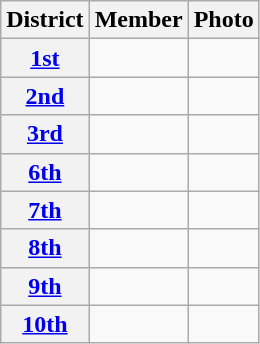<table class="wikitable sortable">
<tr>
<th scope="col">District</th>
<th scope="col">Member</th>
<th scope="col" class="unsortable">Photo</th>
</tr>
<tr>
<th scope="row"><a href='#'>1st</a></th>
<td></td>
<td></td>
</tr>
<tr>
<th scope="row"><a href='#'>2nd</a></th>
<td></td>
<td></td>
</tr>
<tr>
<th scope="row"><a href='#'>3rd</a></th>
<td></td>
<td></td>
</tr>
<tr>
<th scope="row"><a href='#'>6th</a></th>
<td></td>
<td></td>
</tr>
<tr>
<th scope="row"><a href='#'>7th</a></th>
<td></td>
<td></td>
</tr>
<tr>
<th scope="row"><a href='#'>8th</a></th>
<td></td>
<td></td>
</tr>
<tr>
<th scope="row"><a href='#'>9th</a></th>
<td></td>
<td></td>
</tr>
<tr>
<th scope="row"><a href='#'>10th</a></th>
<td></td>
<td></td>
</tr>
</table>
